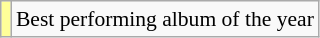<table class="wikitable plainrowheaders" style="font-size:90%;">
<tr>
<td bgcolor=#FFFF99 align=center></td>
<td>Best performing album of the year</td>
</tr>
</table>
